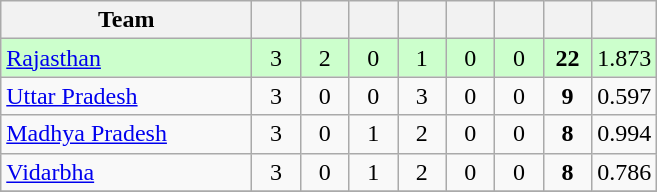<table class="wikitable" style="text-align:center">
<tr>
<th style="width:160px">Team</th>
<th style="width:25px"></th>
<th style="width:25px"></th>
<th style="width:25px"></th>
<th style="width:25px"></th>
<th style="width:25px"></th>
<th style="width:25px"></th>
<th style="width:25px"></th>
<th style="width:25px;"></th>
</tr>
<tr style="background:#cfc;">
<td style="text-align:left"><a href='#'>Rajasthan</a></td>
<td>3</td>
<td>2</td>
<td>0</td>
<td>1</td>
<td>0</td>
<td>0</td>
<td><strong>22</strong></td>
<td>1.873</td>
</tr>
<tr>
<td style="text-align:left"><a href='#'>Uttar Pradesh</a></td>
<td>3</td>
<td>0</td>
<td>0</td>
<td>3</td>
<td>0</td>
<td>0</td>
<td><strong>9</strong></td>
<td>0.597</td>
</tr>
<tr>
<td style="text-align:left"><a href='#'>Madhya Pradesh</a></td>
<td>3</td>
<td>0</td>
<td>1</td>
<td>2</td>
<td>0</td>
<td>0</td>
<td><strong>8</strong></td>
<td>0.994</td>
</tr>
<tr>
<td style="text-align:left"><a href='#'>Vidarbha</a></td>
<td>3</td>
<td>0</td>
<td>1</td>
<td>2</td>
<td>0</td>
<td>0</td>
<td><strong>8</strong></td>
<td>0.786</td>
</tr>
<tr>
</tr>
</table>
